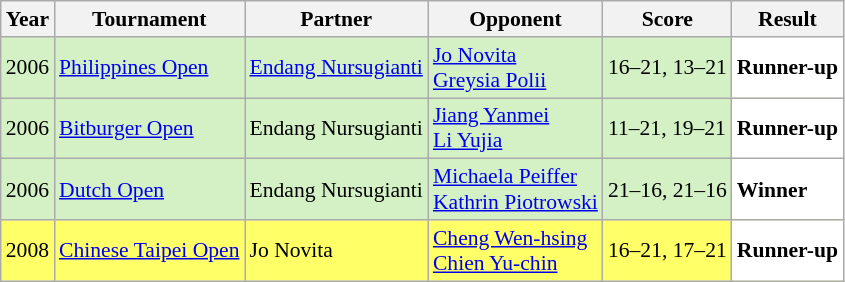<table class="sortable wikitable" style="font-size: 90%;">
<tr>
<th>Year</th>
<th>Tournament</th>
<th>Partner</th>
<th>Opponent</th>
<th>Score</th>
<th>Result</th>
</tr>
<tr style="background:#D4F1C5">
<td align="center">2006</td>
<td align="left"><a href='#'>Philippines Open</a></td>
<td align="left"> <a href='#'>Endang Nursugianti</a></td>
<td align="left"> <a href='#'>Jo Novita</a><br> <a href='#'>Greysia Polii</a></td>
<td align="left">16–21, 13–21</td>
<td style="text-align:left; background:white"> <strong>Runner-up</strong></td>
</tr>
<tr style="background:#D4F1C5">
<td align="center">2006</td>
<td align="left"><a href='#'>Bitburger Open</a></td>
<td align="left"> Endang Nursugianti</td>
<td align="left"> <a href='#'>Jiang Yanmei</a><br> <a href='#'>Li Yujia</a></td>
<td align="left">11–21, 19–21</td>
<td style="text-align:left; background:white"> <strong>Runner-up</strong></td>
</tr>
<tr style="background:#D4F1C5">
<td align="center">2006</td>
<td align="left"><a href='#'>Dutch Open</a></td>
<td align="left"> Endang Nursugianti</td>
<td align="left"> <a href='#'>Michaela Peiffer</a><br> <a href='#'>Kathrin Piotrowski</a></td>
<td align="left">21–16, 21–16</td>
<td style="text-align:left; background:white"> <strong>Winner</strong></td>
</tr>
<tr style="background:#FFFF67">
<td align="center">2008</td>
<td align="left"><a href='#'>Chinese Taipei Open</a></td>
<td align="left"> Jo Novita</td>
<td align="left"> <a href='#'>Cheng Wen-hsing</a><br> <a href='#'>Chien Yu-chin</a></td>
<td align="left">16–21, 17–21</td>
<td style="text-align:left; background:white"> <strong>Runner-up</strong></td>
</tr>
</table>
